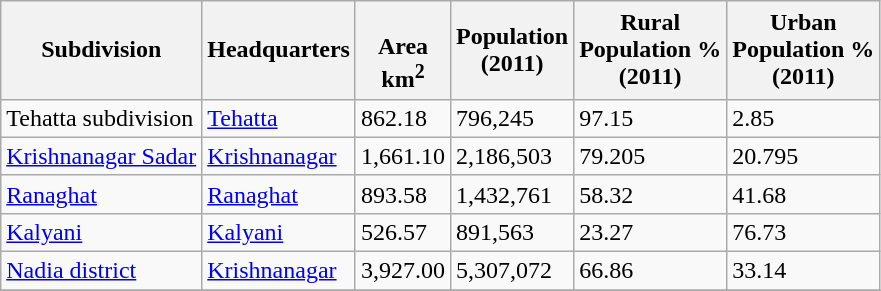<table class="wikitable sortable">
<tr>
<th>Subdivision</th>
<th>Headquarters</th>
<th><br>Area<br>km<sup>2</sup></th>
<th>Population<br>(2011)</th>
<th>Rural<br>Population %<br>(2011)</th>
<th>Urban<br> Population % <br>(2011)</th>
</tr>
<tr>
<td>Tehatta subdivision</td>
<td><a href='#'>Tehatta</a></td>
<td>862.18</td>
<td>796,245</td>
<td>97.15</td>
<td>2.85</td>
</tr>
<tr>
<td><a href='#'>Krishnanagar Sadar</a></td>
<td><a href='#'>Krishnanagar</a></td>
<td>1,661.10</td>
<td>2,186,503</td>
<td>79.205</td>
<td>20.795</td>
</tr>
<tr>
<td><a href='#'>Ranaghat</a></td>
<td><a href='#'>Ranaghat</a></td>
<td>893.58</td>
<td>1,432,761</td>
<td>58.32</td>
<td>41.68</td>
</tr>
<tr>
<td><a href='#'>Kalyani</a></td>
<td><a href='#'>Kalyani</a></td>
<td>526.57</td>
<td>891,563</td>
<td>23.27</td>
<td>76.73</td>
</tr>
<tr>
<td><a href='#'>Nadia district</a></td>
<td><a href='#'>Krishnanagar</a></td>
<td>3,927.00</td>
<td>5,307,072</td>
<td>66.86</td>
<td>33.14</td>
</tr>
<tr>
</tr>
</table>
